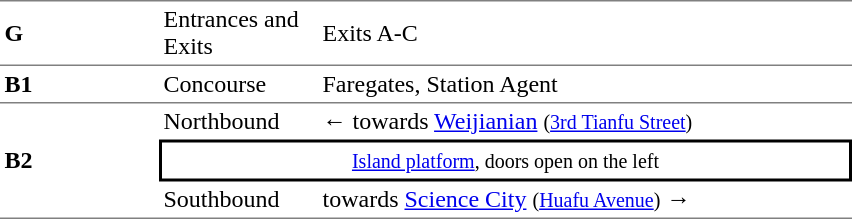<table cellspacing=0 cellpadding=3>
<tr>
<td style="border-top:solid 1px gray;border-bottom:solid 1px gray;" width=100><strong>G</strong></td>
<td style="border-top:solid 1px gray;border-bottom:solid 1px gray;" width=100>Entrances and Exits</td>
<td style="border-top:solid 1px gray;border-bottom:solid 1px gray;" width=350>Exits A-C</td>
</tr>
<tr>
<td style="border-bottom:solid 1px gray;"><strong>B1</strong></td>
<td style="border-bottom:solid 1px gray;">Concourse</td>
<td style="border-bottom:solid 1px gray;">Faregates, Station Agent</td>
</tr>
<tr>
<td style="border-bottom:solid 1px gray;" rowspan=3><strong>B2</strong></td>
<td>Northbound</td>
<td>←  towards <a href='#'>Weijianian</a> <small>(<a href='#'>3rd Tianfu Street</a>)</small></td>
</tr>
<tr>
<td style="border-right:solid 2px black;border-left:solid 2px black;border-top:solid 2px black;border-bottom:solid 2px black;text-align:center;" colspan=2><small><a href='#'>Island platform</a>, doors open on the left</small></td>
</tr>
<tr>
<td style="border-bottom:solid 1px gray;">Southbound</td>
<td style="border-bottom:solid 1px gray;">  towards <a href='#'>Science City</a> <small>(<a href='#'>Huafu Avenue</a>)</small> →</td>
</tr>
</table>
